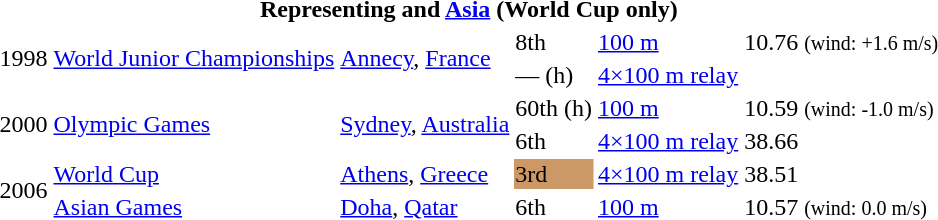<table>
<tr>
<th colspan="6">Representing  and  <a href='#'>Asia</a> (World Cup only)</th>
</tr>
<tr>
<td rowspan=2>1998</td>
<td rowspan=2><a href='#'>World Junior Championships</a></td>
<td rowspan=2><a href='#'>Annecy</a>, <a href='#'>France</a></td>
<td>8th</td>
<td><a href='#'>100 m</a></td>
<td>10.76 <small>(wind: +1.6 m/s)</small></td>
</tr>
<tr>
<td>— (h)</td>
<td><a href='#'>4×100 m relay</a></td>
<td></td>
</tr>
<tr>
<td rowspan=2>2000</td>
<td rowspan=2><a href='#'>Olympic Games</a></td>
<td rowspan=2><a href='#'>Sydney</a>, <a href='#'>Australia</a></td>
<td>60th (h)</td>
<td><a href='#'>100 m</a></td>
<td>10.59 <small>(wind: -1.0 m/s)</small></td>
</tr>
<tr>
<td>6th</td>
<td><a href='#'>4×100 m relay</a></td>
<td>38.66</td>
</tr>
<tr>
<td rowspan=2>2006</td>
<td><a href='#'>World Cup</a></td>
<td><a href='#'>Athens</a>, <a href='#'>Greece</a></td>
<td bgcolor="cc9966">3rd</td>
<td><a href='#'>4×100 m relay</a></td>
<td>38.51</td>
</tr>
<tr>
<td><a href='#'>Asian Games</a></td>
<td><a href='#'>Doha</a>, <a href='#'>Qatar</a></td>
<td>6th</td>
<td><a href='#'>100 m</a></td>
<td>10.57 <small>(wind: 0.0 m/s)</small></td>
</tr>
</table>
